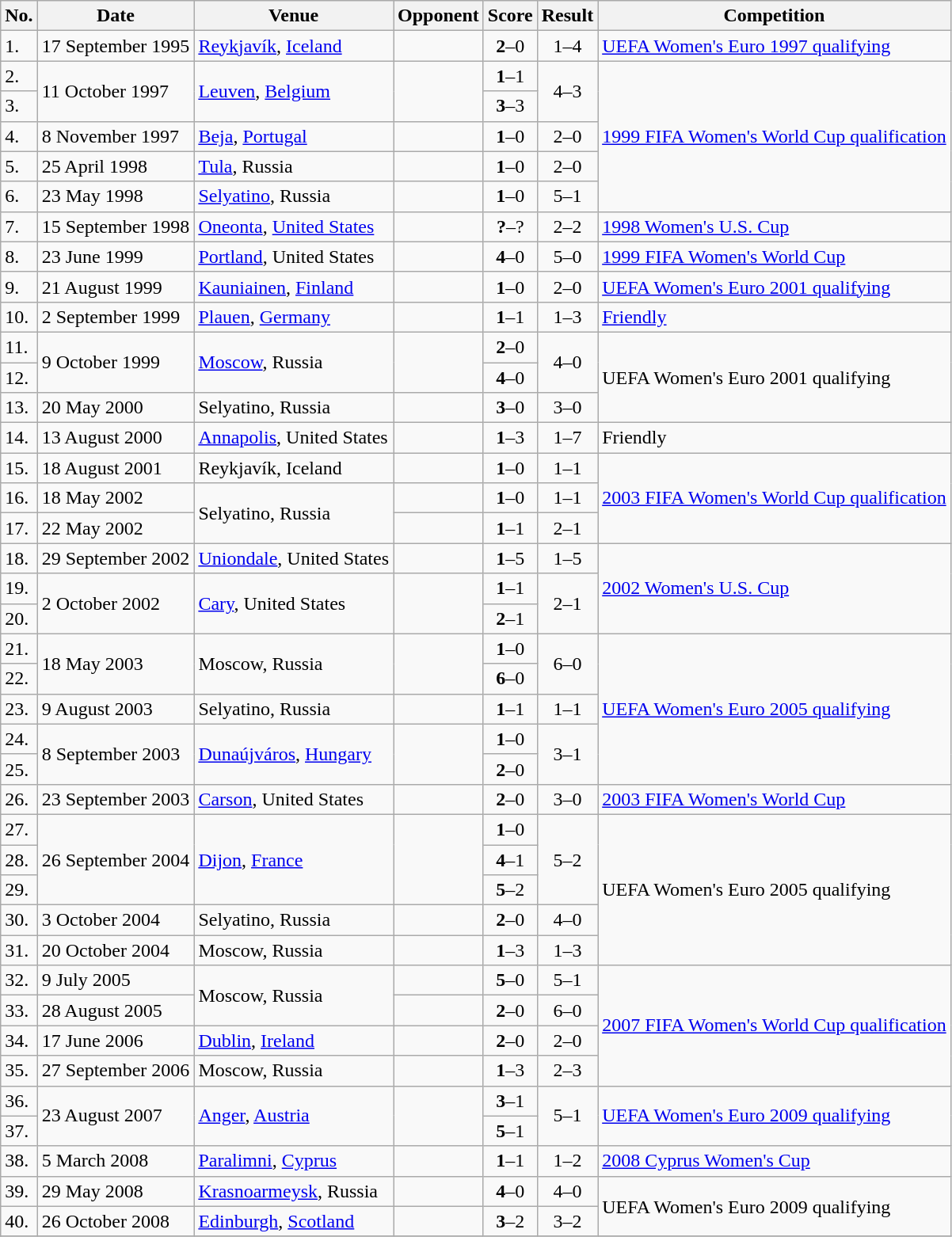<table class="wikitable">
<tr>
<th>No.</th>
<th>Date</th>
<th>Venue</th>
<th>Opponent</th>
<th>Score</th>
<th>Result</th>
<th>Competition</th>
</tr>
<tr>
<td>1.</td>
<td>17 September 1995</td>
<td><a href='#'>Reykjavík</a>, <a href='#'>Iceland</a></td>
<td></td>
<td align=center><strong>2</strong>–0</td>
<td align=center>1–4</td>
<td><a href='#'>UEFA Women's Euro 1997 qualifying</a></td>
</tr>
<tr>
<td>2.</td>
<td rowspan=2>11 October 1997</td>
<td rowspan=2><a href='#'>Leuven</a>, <a href='#'>Belgium</a></td>
<td rowspan=2></td>
<td align=center><strong>1</strong>–1</td>
<td rowspan=2 align=center>4–3</td>
<td rowspan=5><a href='#'>1999 FIFA Women's World Cup qualification</a></td>
</tr>
<tr>
<td>3.</td>
<td align=center><strong>3</strong>–3</td>
</tr>
<tr>
<td>4.</td>
<td>8 November 1997</td>
<td><a href='#'>Beja</a>, <a href='#'>Portugal</a></td>
<td></td>
<td align=center><strong>1</strong>–0</td>
<td align=center>2–0</td>
</tr>
<tr>
<td>5.</td>
<td>25 April 1998</td>
<td><a href='#'>Tula</a>, Russia</td>
<td></td>
<td align=center><strong>1</strong>–0</td>
<td align=center>2–0</td>
</tr>
<tr>
<td>6.</td>
<td>23 May 1998</td>
<td><a href='#'>Selyatino</a>, Russia</td>
<td></td>
<td align=center><strong>1</strong>–0</td>
<td align=center>5–1</td>
</tr>
<tr>
<td>7.</td>
<td>15 September 1998</td>
<td><a href='#'>Oneonta</a>, <a href='#'>United States</a></td>
<td></td>
<td align=center><strong>?</strong>–?</td>
<td align=center>2–2</td>
<td><a href='#'>1998 Women's U.S. Cup</a></td>
</tr>
<tr>
<td>8.</td>
<td>23 June 1999</td>
<td><a href='#'>Portland</a>, United States</td>
<td></td>
<td align=center><strong>4</strong>–0</td>
<td align=center>5–0</td>
<td><a href='#'>1999 FIFA Women's World Cup</a></td>
</tr>
<tr>
<td>9.</td>
<td>21 August 1999</td>
<td><a href='#'>Kauniainen</a>, <a href='#'>Finland</a></td>
<td></td>
<td align=center><strong>1</strong>–0</td>
<td align=center>2–0</td>
<td><a href='#'>UEFA Women's Euro 2001 qualifying</a></td>
</tr>
<tr>
<td>10.</td>
<td>2 September 1999</td>
<td><a href='#'>Plauen</a>, <a href='#'>Germany</a></td>
<td></td>
<td align=center><strong>1</strong>–1</td>
<td align=center>1–3</td>
<td><a href='#'>Friendly</a></td>
</tr>
<tr>
<td>11.</td>
<td rowspan=2>9 October 1999</td>
<td rowspan=2><a href='#'>Moscow</a>, Russia</td>
<td rowspan=2></td>
<td align=center><strong>2</strong>–0</td>
<td rowspan=2 align=center>4–0</td>
<td rowspan=3>UEFA Women's Euro 2001 qualifying</td>
</tr>
<tr>
<td>12.</td>
<td align=center><strong>4</strong>–0</td>
</tr>
<tr>
<td>13.</td>
<td>20 May 2000</td>
<td>Selyatino, Russia</td>
<td></td>
<td align=center><strong>3</strong>–0</td>
<td align=center>3–0</td>
</tr>
<tr>
<td>14.</td>
<td>13 August 2000</td>
<td><a href='#'>Annapolis</a>, United States</td>
<td></td>
<td align=center><strong>1</strong>–3</td>
<td align=center>1–7</td>
<td>Friendly</td>
</tr>
<tr>
<td>15.</td>
<td>18 August 2001</td>
<td>Reykjavík, Iceland</td>
<td></td>
<td align=center><strong>1</strong>–0</td>
<td align=center>1–1</td>
<td rowspan=3><a href='#'>2003 FIFA Women's World Cup qualification</a></td>
</tr>
<tr>
<td>16.</td>
<td>18 May 2002</td>
<td rowspan=2>Selyatino, Russia</td>
<td></td>
<td align=center><strong>1</strong>–0</td>
<td align=center>1–1</td>
</tr>
<tr>
<td>17.</td>
<td>22 May 2002</td>
<td></td>
<td align=center><strong>1</strong>–1</td>
<td align=center>2–1</td>
</tr>
<tr>
<td>18.</td>
<td>29 September 2002</td>
<td><a href='#'>Uniondale</a>, United States</td>
<td></td>
<td align=center><strong>1</strong>–5</td>
<td align=center>1–5</td>
<td rowspan=3><a href='#'>2002 Women's U.S. Cup</a></td>
</tr>
<tr>
<td>19.</td>
<td rowspan=2>2 October 2002</td>
<td rowspan=2><a href='#'>Cary</a>, United States</td>
<td rowspan=2></td>
<td align=center><strong>1</strong>–1</td>
<td rowspan=2 align=center>2–1</td>
</tr>
<tr>
<td>20.</td>
<td align=center><strong>2</strong>–1</td>
</tr>
<tr>
<td>21.</td>
<td rowspan=2>18 May 2003</td>
<td rowspan=2>Moscow, Russia</td>
<td rowspan=2></td>
<td align=center><strong>1</strong>–0</td>
<td rowspan=2 align=center>6–0</td>
<td rowspan=5><a href='#'>UEFA Women's Euro 2005 qualifying</a></td>
</tr>
<tr>
<td>22.</td>
<td align=center><strong>6</strong>–0</td>
</tr>
<tr>
<td>23.</td>
<td>9 August 2003</td>
<td>Selyatino, Russia</td>
<td></td>
<td align=center><strong>1</strong>–1</td>
<td align=center>1–1</td>
</tr>
<tr>
<td>24.</td>
<td rowspan=2>8 September 2003</td>
<td rowspan=2><a href='#'>Dunaújváros</a>, <a href='#'>Hungary</a></td>
<td rowspan=2></td>
<td align=center><strong>1</strong>–0</td>
<td rowspan=2 align=center>3–1</td>
</tr>
<tr>
<td>25.</td>
<td align=center><strong>2</strong>–0</td>
</tr>
<tr>
<td>26.</td>
<td>23 September 2003</td>
<td><a href='#'>Carson</a>, United States</td>
<td></td>
<td align=center><strong>2</strong>–0</td>
<td align=center>3–0</td>
<td><a href='#'>2003 FIFA Women's World Cup</a></td>
</tr>
<tr>
<td>27.</td>
<td rowspan=3>26 September 2004</td>
<td rowspan=3><a href='#'>Dijon</a>, <a href='#'>France</a></td>
<td rowspan=3></td>
<td align=center><strong>1</strong>–0</td>
<td rowspan=3 align=center>5–2</td>
<td rowspan=5>UEFA Women's Euro 2005 qualifying</td>
</tr>
<tr>
<td>28.</td>
<td align=center><strong>4</strong>–1</td>
</tr>
<tr>
<td>29.</td>
<td align=center><strong>5</strong>–2</td>
</tr>
<tr>
<td>30.</td>
<td>3 October 2004</td>
<td>Selyatino, Russia</td>
<td></td>
<td align=center><strong>2</strong>–0</td>
<td align=center>4–0</td>
</tr>
<tr>
<td>31.</td>
<td>20 October 2004</td>
<td>Moscow, Russia</td>
<td></td>
<td align=center><strong>1</strong>–3</td>
<td align=center>1–3</td>
</tr>
<tr>
<td>32.</td>
<td>9 July 2005</td>
<td rowspan=2>Moscow, Russia</td>
<td></td>
<td align=center><strong>5</strong>–0</td>
<td align=center>5–1</td>
<td rowspan=4><a href='#'>2007 FIFA Women's World Cup qualification</a></td>
</tr>
<tr>
<td>33.</td>
<td>28 August 2005</td>
<td></td>
<td align=center><strong>2</strong>–0</td>
<td align=center>6–0</td>
</tr>
<tr>
<td>34.</td>
<td>17 June 2006</td>
<td><a href='#'>Dublin</a>, <a href='#'>Ireland</a></td>
<td></td>
<td align=center><strong>2</strong>–0</td>
<td align=center>2–0</td>
</tr>
<tr>
<td>35.</td>
<td>27 September 2006</td>
<td>Moscow, Russia</td>
<td></td>
<td align=center><strong>1</strong>–3</td>
<td align=center>2–3</td>
</tr>
<tr>
<td>36.</td>
<td rowspan=2>23 August 2007</td>
<td rowspan=2><a href='#'>Anger</a>, <a href='#'>Austria</a></td>
<td rowspan=2></td>
<td align=center><strong>3</strong>–1</td>
<td rowspan=2 align=center>5–1</td>
<td rowspan=2><a href='#'>UEFA Women's Euro 2009 qualifying</a></td>
</tr>
<tr>
<td>37.</td>
<td align=center><strong>5</strong>–1</td>
</tr>
<tr>
<td>38.</td>
<td>5 March 2008</td>
<td><a href='#'>Paralimni</a>, <a href='#'>Cyprus</a></td>
<td></td>
<td align=center><strong>1</strong>–1</td>
<td align=center>1–2</td>
<td><a href='#'>2008 Cyprus Women's Cup</a></td>
</tr>
<tr>
<td>39.</td>
<td>29 May 2008</td>
<td><a href='#'>Krasnoarmeysk</a>, Russia</td>
<td></td>
<td align=center><strong>4</strong>–0</td>
<td align=center>4–0</td>
<td rowspan=2>UEFA Women's Euro 2009 qualifying</td>
</tr>
<tr>
<td>40.</td>
<td>26 October 2008</td>
<td><a href='#'>Edinburgh</a>, <a href='#'>Scotland</a></td>
<td></td>
<td align=center><strong>3</strong>–2</td>
<td align=center>3–2</td>
</tr>
<tr>
</tr>
</table>
